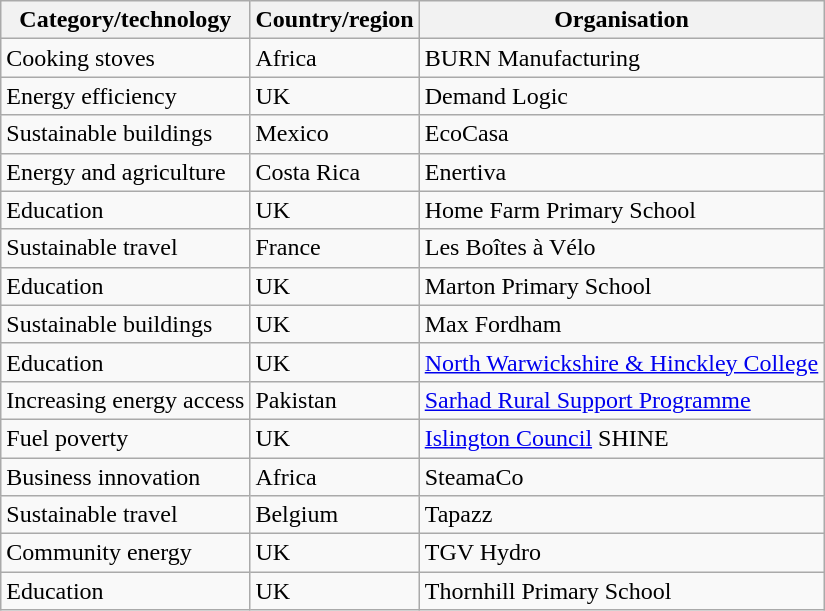<table class="wikitable">
<tr>
<th>Category/technology</th>
<th>Country/region</th>
<th>Organisation</th>
</tr>
<tr>
<td>Cooking stoves</td>
<td>Africa</td>
<td>BURN Manufacturing</td>
</tr>
<tr>
<td>Energy efficiency</td>
<td>UK</td>
<td>Demand Logic</td>
</tr>
<tr>
<td>Sustainable buildings</td>
<td>Mexico</td>
<td>EcoCasa</td>
</tr>
<tr>
<td>Energy and agriculture</td>
<td>Costa Rica</td>
<td>Enertiva</td>
</tr>
<tr>
<td>Education</td>
<td>UK</td>
<td>Home Farm Primary School</td>
</tr>
<tr>
<td>Sustainable travel</td>
<td>France</td>
<td>Les Boîtes à Vélo</td>
</tr>
<tr>
<td>Education</td>
<td>UK</td>
<td>Marton Primary School</td>
</tr>
<tr>
<td>Sustainable buildings</td>
<td>UK</td>
<td>Max Fordham</td>
</tr>
<tr>
<td>Education</td>
<td>UK</td>
<td><a href='#'>North Warwickshire & Hinckley College</a></td>
</tr>
<tr>
<td>Increasing energy access</td>
<td>Pakistan</td>
<td><a href='#'>Sarhad Rural Support Programme</a></td>
</tr>
<tr>
<td>Fuel poverty</td>
<td>UK</td>
<td><a href='#'>Islington Council</a> SHINE</td>
</tr>
<tr>
<td>Business innovation</td>
<td>Africa</td>
<td>SteamaCo</td>
</tr>
<tr>
<td>Sustainable travel</td>
<td>Belgium</td>
<td>Tapazz</td>
</tr>
<tr>
<td>Community energy</td>
<td>UK</td>
<td>TGV Hydro</td>
</tr>
<tr>
<td>Education</td>
<td>UK</td>
<td>Thornhill Primary School</td>
</tr>
</table>
